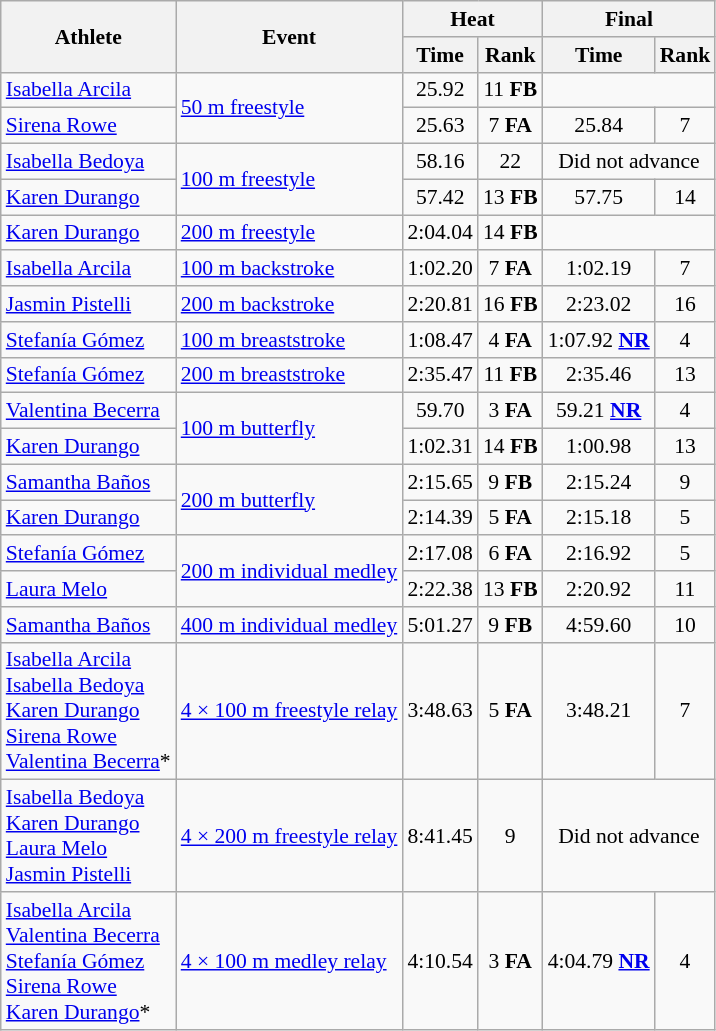<table class=wikitable style=font-size:90%;text-align:center>
<tr>
<th rowspan="2">Athlete</th>
<th rowspan="2">Event</th>
<th colspan="2">Heat</th>
<th colspan="2">Final</th>
</tr>
<tr>
<th>Time</th>
<th>Rank</th>
<th>Time</th>
<th>Rank</th>
</tr>
<tr>
<td align="left"><a href='#'>Isabella Arcila</a></td>
<td align="left" rowspan=2><a href='#'>50 m freestyle</a></td>
<td>25.92</td>
<td>11 <strong>FB</strong></td>
<td colspan=2></td>
</tr>
<tr>
<td align="left"><a href='#'>Sirena Rowe</a></td>
<td>25.63</td>
<td>7 <strong>FA</strong></td>
<td>25.84</td>
<td>7</td>
</tr>
<tr>
<td align="left"><a href='#'>Isabella Bedoya</a></td>
<td align="left" rowspan=2><a href='#'>100 m freestyle</a></td>
<td>58.16</td>
<td>22</td>
<td colspan=2>Did not advance</td>
</tr>
<tr>
<td align="left"><a href='#'>Karen Durango</a></td>
<td>57.42</td>
<td>13 <strong>FB</strong></td>
<td>57.75</td>
<td>14</td>
</tr>
<tr>
<td align="left"><a href='#'>Karen Durango</a></td>
<td align="left"><a href='#'>200 m freestyle</a></td>
<td>2:04.04</td>
<td>14 <strong>FB</strong></td>
<td colspan=2></td>
</tr>
<tr>
<td align="left"><a href='#'>Isabella Arcila</a></td>
<td align="left"><a href='#'>100 m backstroke</a></td>
<td>1:02.20</td>
<td>7 <strong>FA</strong></td>
<td>1:02.19</td>
<td>7</td>
</tr>
<tr>
<td align="left"><a href='#'>Jasmin Pistelli</a></td>
<td align="left"><a href='#'>200 m backstroke</a></td>
<td>2:20.81</td>
<td>16 <strong>FB</strong></td>
<td>2:23.02</td>
<td>16</td>
</tr>
<tr>
<td align="left"><a href='#'>Stefanía Gómez</a></td>
<td align="left"><a href='#'>100 m breaststroke</a></td>
<td>1:08.47</td>
<td>4 <strong>FA</strong></td>
<td>1:07.92 <strong><a href='#'>NR</a></strong></td>
<td>4</td>
</tr>
<tr>
<td align="left"><a href='#'>Stefanía Gómez</a></td>
<td align="left"><a href='#'>200 m breaststroke</a></td>
<td>2:35.47</td>
<td>11 <strong>FB</strong></td>
<td>2:35.46</td>
<td>13</td>
</tr>
<tr>
<td align="left"><a href='#'>Valentina Becerra</a></td>
<td align="left" rowspan=2><a href='#'>100 m butterfly</a></td>
<td>59.70</td>
<td>3 <strong>FA</strong></td>
<td>59.21 <strong><a href='#'>NR</a></strong></td>
<td>4</td>
</tr>
<tr>
<td align="left"><a href='#'>Karen Durango</a></td>
<td>1:02.31</td>
<td>14 <strong>FB</strong></td>
<td>1:00.98</td>
<td>13</td>
</tr>
<tr>
<td align="left"><a href='#'>Samantha Baños</a></td>
<td align="left" rowspan=2><a href='#'>200 m butterfly</a></td>
<td>2:15.65</td>
<td>9 <strong>FB</strong></td>
<td>2:15.24</td>
<td>9</td>
</tr>
<tr>
<td align="left"><a href='#'>Karen Durango</a></td>
<td>2:14.39</td>
<td>5 <strong>FA</strong></td>
<td>2:15.18</td>
<td>5</td>
</tr>
<tr>
<td align="left"><a href='#'>Stefanía Gómez</a></td>
<td align="left" rowspan=2><a href='#'>200 m individual medley</a></td>
<td>2:17.08</td>
<td>6 <strong>FA</strong></td>
<td>2:16.92</td>
<td>5</td>
</tr>
<tr>
<td align="left"><a href='#'>Laura Melo</a></td>
<td>2:22.38</td>
<td>13 <strong>FB</strong></td>
<td>2:20.92</td>
<td>11</td>
</tr>
<tr>
<td align="left"><a href='#'>Samantha Baños</a></td>
<td align="left"><a href='#'>400 m individual medley</a></td>
<td>5:01.27</td>
<td>9 <strong>FB</strong></td>
<td>4:59.60</td>
<td>10</td>
</tr>
<tr>
<td align=left><a href='#'>Isabella Arcila</a><br><a href='#'>Isabella Bedoya</a><br><a href='#'>Karen Durango</a><br><a href='#'>Sirena Rowe</a><br><a href='#'>Valentina Becerra</a>*</td>
<td align=left><a href='#'>4 × 100 m freestyle relay</a></td>
<td>3:48.63</td>
<td>5 <strong>FA</strong></td>
<td>3:48.21</td>
<td>7</td>
</tr>
<tr>
<td align=left><a href='#'>Isabella Bedoya</a><br><a href='#'>Karen Durango</a><br><a href='#'>Laura Melo</a><br><a href='#'>Jasmin Pistelli</a></td>
<td align=left><a href='#'>4 × 200 m freestyle relay</a></td>
<td>8:41.45</td>
<td>9</td>
<td colspan=2>Did not advance</td>
</tr>
<tr>
<td align=left><a href='#'>Isabella Arcila</a><br><a href='#'>Valentina Becerra</a><br><a href='#'>Stefanía Gómez</a><br><a href='#'>Sirena Rowe</a><br><a href='#'>Karen Durango</a>*</td>
<td align=left><a href='#'>4 × 100 m medley relay</a></td>
<td>4:10.54</td>
<td>3 <strong>FA</strong></td>
<td>4:04.79 <strong><a href='#'>NR</a></strong></td>
<td>4</td>
</tr>
</table>
